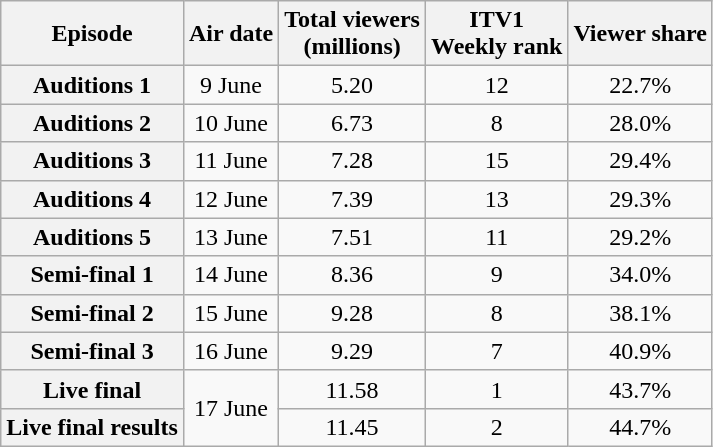<table class="wikitable sortable" style="text-align:center;">
<tr>
<th>Episode</th>
<th>Air date</th>
<th>Total viewers<br>(millions)</th>
<th>ITV1<br>Weekly rank</th>
<th>Viewer share</th>
</tr>
<tr>
<th scope="row"><strong>Auditions 1</strong></th>
<td>9 June</td>
<td>5.20</td>
<td>12</td>
<td>22.7%</td>
</tr>
<tr>
<th scope="row"><strong>Auditions 2</strong></th>
<td>10 June</td>
<td>6.73</td>
<td>8</td>
<td>28.0%</td>
</tr>
<tr>
<th scope="row"><strong>Auditions 3</strong></th>
<td>11 June</td>
<td>7.28</td>
<td>15</td>
<td>29.4%</td>
</tr>
<tr>
<th scope="row"><strong>Auditions 4</strong></th>
<td>12 June</td>
<td>7.39</td>
<td>13</td>
<td>29.3%</td>
</tr>
<tr>
<th scope="row"><strong>Auditions 5</strong></th>
<td>13 June</td>
<td>7.51</td>
<td>11</td>
<td>29.2%</td>
</tr>
<tr>
<th scope="row"><strong>Semi-final 1</strong></th>
<td>14 June</td>
<td>8.36</td>
<td>9</td>
<td>34.0%</td>
</tr>
<tr>
<th scope="row"><strong>Semi-final 2</strong></th>
<td>15 June</td>
<td>9.28</td>
<td>8</td>
<td>38.1%</td>
</tr>
<tr>
<th scope="row"><strong>Semi-final 3</strong></th>
<td>16 June</td>
<td>9.29</td>
<td>7</td>
<td>40.9%</td>
</tr>
<tr>
<th scope="row"><strong>Live final</strong></th>
<td rowspan=2>17 June</td>
<td>11.58</td>
<td>1</td>
<td>43.7%</td>
</tr>
<tr>
<th scope="row"><strong>Live final results</strong></th>
<td>11.45</td>
<td>2</td>
<td>44.7%</td>
</tr>
</table>
